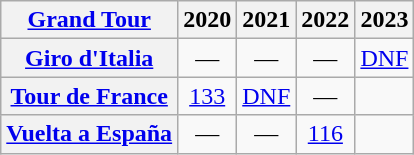<table class="wikitable plainrowheaders">
<tr>
<th scope="col"><a href='#'>Grand Tour</a></th>
<th scope="col">2020</th>
<th scope="col">2021</th>
<th scope="col">2022</th>
<th scope="col">2023</th>
</tr>
<tr style="text-align:center;">
<th scope="row"> <a href='#'>Giro d'Italia</a></th>
<td>—</td>
<td>—</td>
<td>—</td>
<td><a href='#'>DNF</a></td>
</tr>
<tr style="text-align:center;">
<th scope="row"> <a href='#'>Tour de France</a></th>
<td><a href='#'>133</a></td>
<td><a href='#'>DNF</a></td>
<td>—</td>
<td></td>
</tr>
<tr style="text-align:center;">
<th scope="row"> <a href='#'>Vuelta a España</a></th>
<td>—</td>
<td>—</td>
<td><a href='#'>116</a></td>
<td></td>
</tr>
</table>
